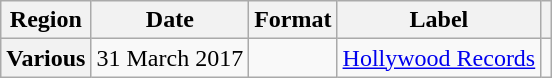<table class="wikitable plainrowheaders">
<tr>
<th scope="col">Region</th>
<th scope="col">Date</th>
<th scope="col">Format</th>
<th scope="col">Label</th>
<th scope="col"></th>
</tr>
<tr>
<th scope="row">Various</th>
<td>31 March 2017</td>
<td></td>
<td><a href='#'>Hollywood Records</a></td>
<td></td>
</tr>
</table>
